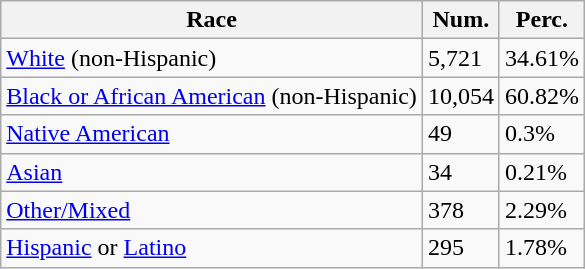<table class="wikitable">
<tr>
<th>Race</th>
<th>Num.</th>
<th>Perc.</th>
</tr>
<tr>
<td><a href='#'>White</a> (non-Hispanic)</td>
<td>5,721</td>
<td>34.61%</td>
</tr>
<tr>
<td><a href='#'>Black or African American</a> (non-Hispanic)</td>
<td>10,054</td>
<td>60.82%</td>
</tr>
<tr>
<td><a href='#'>Native American</a></td>
<td>49</td>
<td>0.3%</td>
</tr>
<tr>
<td><a href='#'>Asian</a></td>
<td>34</td>
<td>0.21%</td>
</tr>
<tr>
<td><a href='#'>Other/Mixed</a></td>
<td>378</td>
<td>2.29%</td>
</tr>
<tr>
<td><a href='#'>Hispanic</a> or <a href='#'>Latino</a></td>
<td>295</td>
<td>1.78%</td>
</tr>
</table>
